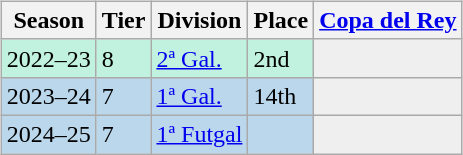<table>
<tr>
<td valign="top" width=0%><br><table class="wikitable">
<tr style="background:#f0f6fa;">
<th>Season</th>
<th>Tier</th>
<th>Division</th>
<th>Place</th>
<th><a href='#'>Copa del Rey</a></th>
</tr>
<tr>
<td style="background:#C0F2DF;">2022–23</td>
<td style="background:#C0F2DF;">8</td>
<td style="background:#C0F2DF;"><a href='#'>2ª Gal.</a></td>
<td style="background:#C0F2DF;">2nd</td>
<th style="background:#efefef;"></th>
</tr>
<tr>
<td style="background:#BBD7EC;">2023–24</td>
<td style="background:#BBD7EC;">7</td>
<td style="background:#BBD7EC;"><a href='#'>1ª Gal.</a></td>
<td style="background:#BBD7EC;">14th</td>
<th style="background:#efefef;"></th>
</tr>
<tr>
<td style="background:#BBD7EC;">2024–25</td>
<td style="background:#BBD7EC;">7</td>
<td style="background:#BBD7EC;"><a href='#'>1ª Futgal</a></td>
<td style="background:#BBD7EC;"></td>
<th style="background:#efefef;"></th>
</tr>
</table>
</td>
</tr>
</table>
